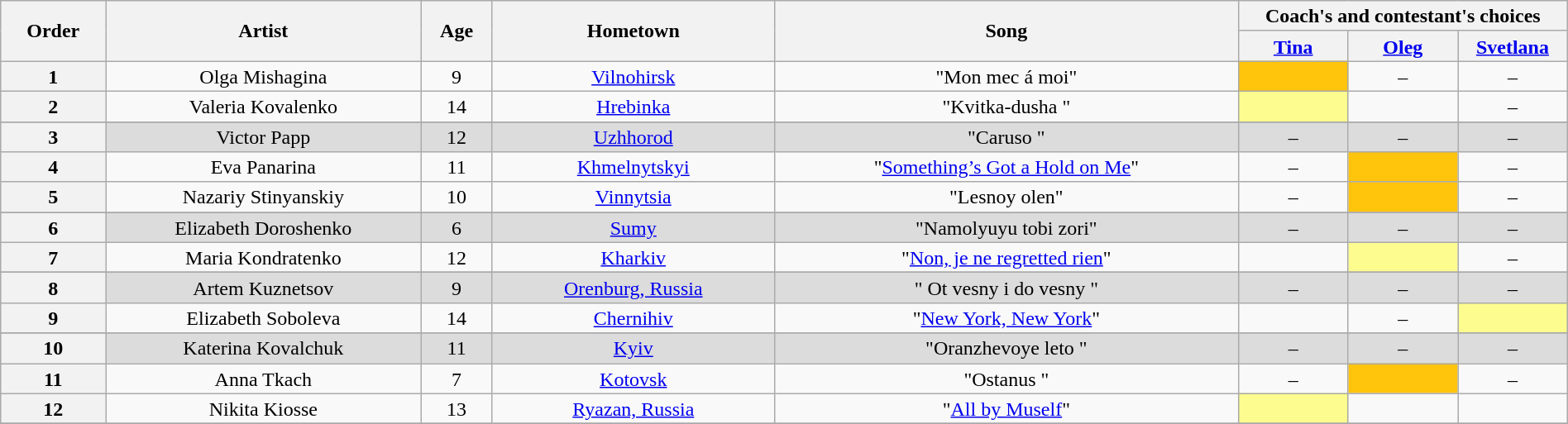<table class="wikitable" style="text-align:center; line-height:17px; width:100%;">
<tr>
<th scope="col" rowspan="2" style="width=05%;">Order</th>
<th scope="col" rowspan="2" style="width=20%;">Artist</th>
<th scope="col" rowspan="2" style="width=05%;">Age</th>
<th scope="col" rowspan="2" style="width:18%;">Hometown</th>
<th scope="col" rowspan="2" style="width=22%;">Song</th>
<th scope="col" colspan="4" style="width=28%;">Coach's and contestant's choices</th>
</tr>
<tr>
<th width="07%"><a href='#'>Tina</a></th>
<th width="07%"><a href='#'>Oleg</a></th>
<th width="07%"><a href='#'>Svetlana</a></th>
</tr>
<tr>
<th>1</th>
<td>Olga Mishagina</td>
<td>9</td>
<td><a href='#'>Vilnohirsk</a></td>
<td>"Mon mec á moi"</td>
<td style="background:#ffc40c;"><strong></strong></td>
<td>–</td>
<td>–</td>
</tr>
<tr>
<th>2</th>
<td>Valeria Kovalenko</td>
<td>14</td>
<td><a href='#'>Hrebinka</a></td>
<td>"Kvitka-dusha "</td>
<td style="background:#fdfc8f;"><strong></strong></td>
<td><strong></strong></td>
<td>–</td>
</tr>
<tr>
</tr>
<tr style="background:#DCDCDC;">
<th>3</th>
<td>Victor Papp</td>
<td>12</td>
<td><a href='#'>Uzhhorod</a></td>
<td>"Caruso "</td>
<td>–</td>
<td>–</td>
<td>–</td>
</tr>
<tr>
<th>4</th>
<td>Eva Panarina</td>
<td>11</td>
<td><a href='#'>Khmelnytskyi</a></td>
<td>"<a href='#'>Something’s Got a Hold on Me</a>"</td>
<td>–</td>
<td style="background:#ffc40c;"><strong></strong></td>
<td>–</td>
</tr>
<tr>
<th>5</th>
<td>Nazariy Stinyanskiy</td>
<td>10</td>
<td><a href='#'>Vinnytsia</a></td>
<td>"Lesnoy olen"</td>
<td>–</td>
<td style="background:#ffc40c;"><strong></strong></td>
<td>–</td>
</tr>
<tr>
</tr>
<tr style="background:#DCDCDC;">
<th>6</th>
<td>Elizabeth Doroshenko</td>
<td>6</td>
<td><a href='#'>Sumy</a></td>
<td>"Namolyuyu tobi zori"</td>
<td>–</td>
<td>–</td>
<td>–</td>
</tr>
<tr>
<th>7</th>
<td>Maria Kondratenko</td>
<td>12</td>
<td><a href='#'>Kharkiv</a></td>
<td>"<a href='#'>Non, je ne regretted rien</a>"</td>
<td><strong></strong></td>
<td style="background:#fdfc8f;"><strong></strong></td>
<td>–</td>
</tr>
<tr>
</tr>
<tr style="background:#DCDCDC;">
<th>8</th>
<td>Artem Kuznetsov</td>
<td>9</td>
<td><a href='#'>Orenburg, Russia</a></td>
<td>" Ot vesny i do vesny "</td>
<td>–</td>
<td>–</td>
<td>–</td>
</tr>
<tr>
<th>9</th>
<td>Elizabeth Soboleva</td>
<td>14</td>
<td><a href='#'>Chernihiv</a></td>
<td>"<a href='#'>New York, New York</a>"</td>
<td><strong></strong></td>
<td>–</td>
<td style="background:#fdfc8f;"><strong></strong></td>
</tr>
<tr>
</tr>
<tr style="background:#DCDCDC;">
<th>10</th>
<td>Katerina Kovalchuk</td>
<td>11</td>
<td><a href='#'>Kyiv</a></td>
<td>"Oranzhevoye leto "</td>
<td>–</td>
<td>–</td>
<td>–</td>
</tr>
<tr>
<th>11</th>
<td>Anna Tkach</td>
<td>7</td>
<td><a href='#'>Kotovsk</a></td>
<td>"Ostanus "</td>
<td>–</td>
<td style="background:#ffc40c;"><strong></strong></td>
<td>–</td>
</tr>
<tr>
<th>12</th>
<td>Nikita Kiosse</td>
<td>13</td>
<td><a href='#'>Ryazan, Russia</a></td>
<td>"<a href='#'>All by Muself</a>"</td>
<td style="background:#fdfc8f;"><strong></strong></td>
<td><strong></strong></td>
<td><strong></strong></td>
</tr>
<tr>
</tr>
</table>
